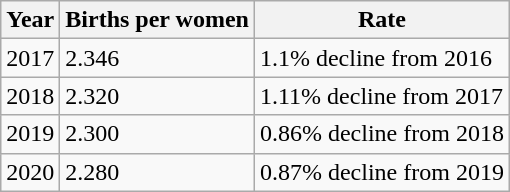<table class="wikitable">
<tr>
<th>Year</th>
<th>Births per women</th>
<th>Rate</th>
</tr>
<tr>
<td>2017</td>
<td>2.346</td>
<td>1.1% decline from 2016</td>
</tr>
<tr>
<td>2018</td>
<td>2.320</td>
<td>1.11% decline from 2017</td>
</tr>
<tr>
<td>2019</td>
<td>2.300</td>
<td>0.86% decline from 2018</td>
</tr>
<tr>
<td>2020</td>
<td>2.280</td>
<td>0.87% decline from 2019</td>
</tr>
</table>
